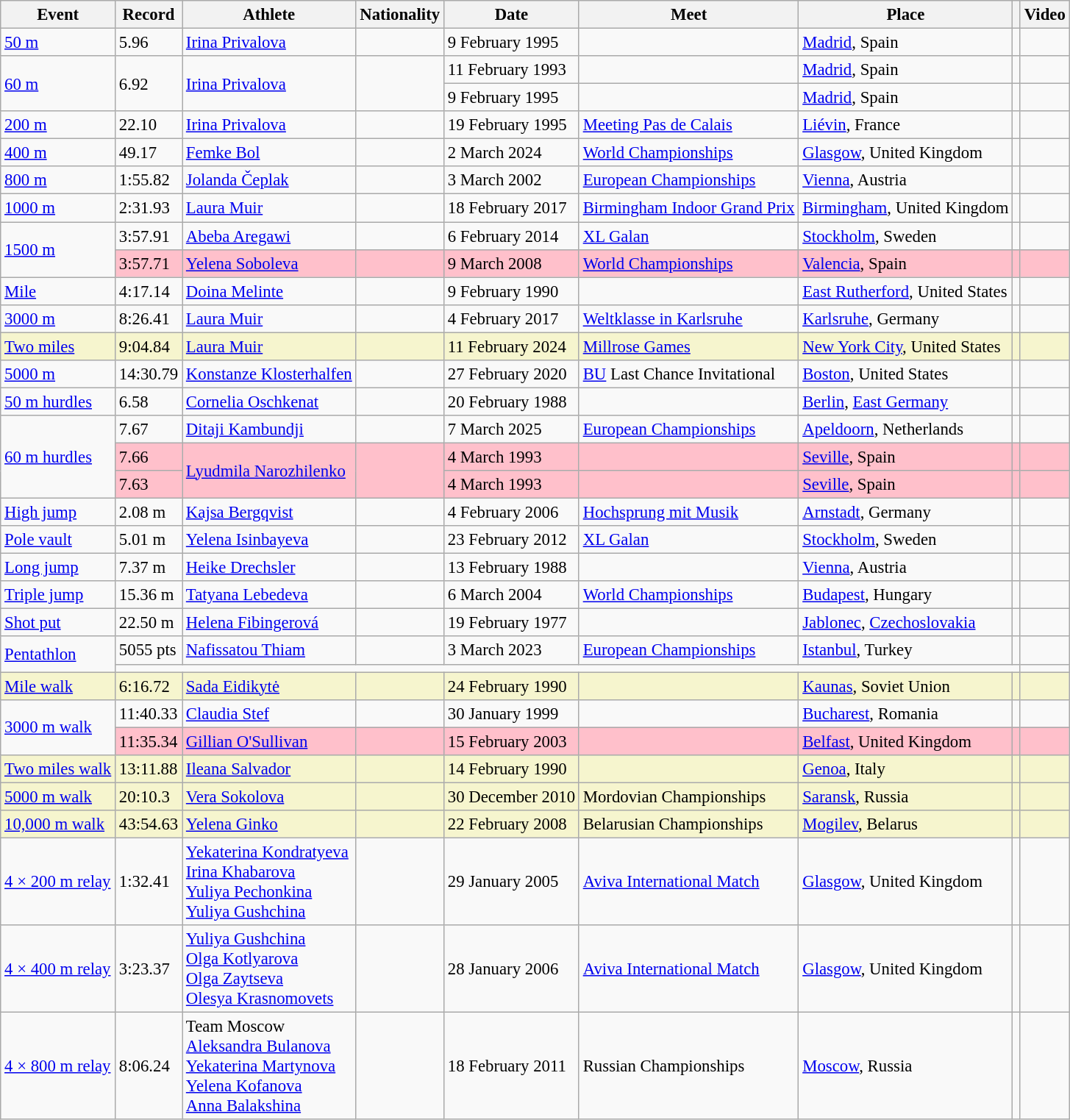<table class="wikitable"  style="font-size:95%;">
<tr>
<th>Event</th>
<th>Record</th>
<th>Athlete</th>
<th>Nationality</th>
<th>Date</th>
<th>Meet</th>
<th>Place</th>
<th></th>
<th>Video</th>
</tr>
<tr>
<td><a href='#'>50 m</a></td>
<td>5.96</td>
<td><a href='#'>Irina Privalova</a></td>
<td></td>
<td>9 February 1995</td>
<td></td>
<td><a href='#'>Madrid</a>, Spain</td>
<td></td>
<td></td>
</tr>
<tr>
<td rowspan=2><a href='#'>60 m</a></td>
<td rowspan=2>6.92</td>
<td rowspan=2><a href='#'>Irina Privalova</a></td>
<td rowspan=2></td>
<td>11 February 1993</td>
<td></td>
<td><a href='#'>Madrid</a>, Spain</td>
<td></td>
<td></td>
</tr>
<tr>
<td>9 February 1995</td>
<td></td>
<td><a href='#'>Madrid</a>, Spain</td>
<td></td>
<td></td>
</tr>
<tr>
<td><a href='#'>200 m</a></td>
<td>22.10</td>
<td><a href='#'>Irina Privalova</a></td>
<td></td>
<td>19 February 1995</td>
<td><a href='#'>Meeting Pas de Calais</a></td>
<td><a href='#'>Liévin</a>, France</td>
<td></td>
<td></td>
</tr>
<tr>
<td><a href='#'>400 m</a></td>
<td>49.17</td>
<td><a href='#'>Femke Bol</a></td>
<td></td>
<td>2 March 2024</td>
<td><a href='#'>World Championships</a></td>
<td><a href='#'>Glasgow</a>, United Kingdom</td>
<td></td>
<td></td>
</tr>
<tr>
<td><a href='#'>800 m</a></td>
<td>1:55.82</td>
<td><a href='#'>Jolanda Čeplak</a></td>
<td></td>
<td>3 March 2002</td>
<td><a href='#'>European Championships</a></td>
<td><a href='#'>Vienna</a>, Austria</td>
<td></td>
<td></td>
</tr>
<tr>
<td><a href='#'>1000 m</a></td>
<td>2:31.93</td>
<td><a href='#'>Laura Muir</a></td>
<td></td>
<td>18 February 2017</td>
<td><a href='#'>Birmingham Indoor Grand Prix</a></td>
<td><a href='#'>Birmingham</a>, United Kingdom</td>
<td></td>
<td></td>
</tr>
<tr>
<td rowspan=2><a href='#'>1500 m</a></td>
<td>3:57.91</td>
<td><a href='#'>Abeba Aregawi</a></td>
<td></td>
<td>6 February 2014</td>
<td><a href='#'>XL Galan</a></td>
<td><a href='#'>Stockholm</a>, Sweden</td>
<td></td>
<td></td>
</tr>
<tr bgcolor=#CEF6F5 style="background:pink;">
<td>3:57.71 </td>
<td><a href='#'>Yelena Soboleva</a></td>
<td></td>
<td>9 March 2008</td>
<td><a href='#'>World Championships</a></td>
<td><a href='#'>Valencia</a>, Spain</td>
<td></td>
<td></td>
</tr>
<tr>
<td><a href='#'>Mile</a></td>
<td>4:17.14</td>
<td><a href='#'>Doina Melinte</a></td>
<td></td>
<td>9 February 1990</td>
<td></td>
<td><a href='#'>East Rutherford</a>, United States</td>
<td></td>
<td></td>
</tr>
<tr>
<td><a href='#'>3000 m</a></td>
<td>8:26.41</td>
<td><a href='#'>Laura Muir</a></td>
<td></td>
<td>4 February 2017</td>
<td><a href='#'>Weltklasse in Karlsruhe</a></td>
<td><a href='#'>Karlsruhe</a>, Germany</td>
<td></td>
<td></td>
</tr>
<tr style="background:#f6F5CE;">
<td><a href='#'>Two miles</a></td>
<td>9:04.84</td>
<td><a href='#'>Laura Muir</a></td>
<td></td>
<td>11 February 2024</td>
<td><a href='#'>Millrose Games</a></td>
<td><a href='#'>New York City</a>, United States</td>
<td></td>
<td></td>
</tr>
<tr>
<td><a href='#'>5000 m</a></td>
<td>14:30.79</td>
<td><a href='#'>Konstanze Klosterhalfen</a></td>
<td></td>
<td>27 February 2020</td>
<td><a href='#'>BU</a> Last Chance Invitational</td>
<td><a href='#'>Boston</a>, United States</td>
<td></td>
<td></td>
</tr>
<tr>
<td><a href='#'>50 m hurdles</a></td>
<td>6.58</td>
<td><a href='#'>Cornelia Oschkenat</a></td>
<td></td>
<td>20 February 1988</td>
<td></td>
<td><a href='#'>Berlin</a>, <a href='#'>East Germany</a></td>
<td></td>
<td></td>
</tr>
<tr>
<td rowspan=3><a href='#'>60 m hurdles</a></td>
<td>7.67</td>
<td><a href='#'>Ditaji Kambundji</a></td>
<td></td>
<td>7 March 2025</td>
<td><a href='#'>European Championships</a></td>
<td><a href='#'>Apeldoorn</a>, Netherlands</td>
<td></td>
<td></td>
</tr>
<tr bgcolor=#CEF6F5 style="background:pink;">
<td>7.66 </td>
<td rowspan=2><a href='#'>Lyudmila Narozhilenko</a></td>
<td rowspan=2></td>
<td>4 March 1993</td>
<td></td>
<td><a href='#'>Seville</a>, Spain</td>
<td></td>
<td></td>
</tr>
<tr bgcolor=#CEF6F5 style="background:pink;">
<td>7.63 </td>
<td>4 March 1993</td>
<td></td>
<td><a href='#'>Seville</a>, Spain</td>
<td></td>
<td></td>
</tr>
<tr>
<td><a href='#'>High jump</a></td>
<td>2.08 m</td>
<td><a href='#'>Kajsa Bergqvist</a></td>
<td></td>
<td>4 February 2006</td>
<td><a href='#'>Hochsprung mit Musik</a></td>
<td><a href='#'>Arnstadt</a>, Germany</td>
<td></td>
<td></td>
</tr>
<tr>
<td><a href='#'>Pole vault</a></td>
<td>5.01 m</td>
<td><a href='#'>Yelena Isinbayeva</a></td>
<td></td>
<td>23 February 2012</td>
<td><a href='#'>XL Galan</a></td>
<td><a href='#'>Stockholm</a>, Sweden</td>
<td></td>
<td></td>
</tr>
<tr>
<td><a href='#'>Long jump</a></td>
<td>7.37 m</td>
<td><a href='#'>Heike Drechsler</a></td>
<td></td>
<td>13 February 1988</td>
<td></td>
<td><a href='#'>Vienna</a>, Austria</td>
<td></td>
<td></td>
</tr>
<tr>
<td><a href='#'>Triple jump</a></td>
<td>15.36 m</td>
<td><a href='#'>Tatyana Lebedeva</a></td>
<td></td>
<td>6 March 2004</td>
<td><a href='#'>World Championships</a></td>
<td><a href='#'>Budapest</a>, Hungary</td>
<td></td>
<td></td>
</tr>
<tr>
<td><a href='#'>Shot put</a></td>
<td>22.50 m</td>
<td><a href='#'>Helena Fibingerová</a></td>
<td></td>
<td>19 February 1977</td>
<td></td>
<td><a href='#'>Jablonec</a>, <a href='#'>Czechoslovakia</a></td>
<td></td>
<td></td>
</tr>
<tr>
<td rowspan=2><a href='#'>Pentathlon</a></td>
<td>5055 pts</td>
<td><a href='#'>Nafissatou Thiam</a></td>
<td></td>
<td>3 March 2023</td>
<td><a href='#'>European Championships</a></td>
<td><a href='#'>Istanbul</a>, Turkey</td>
<td></td>
<td></td>
</tr>
<tr>
<td colspan=7></td>
<td></td>
</tr>
<tr style="background:#f6F5CE;">
<td><a href='#'>Mile walk</a></td>
<td>6:16.72 </td>
<td><a href='#'>Sada Eidikytė</a></td>
<td></td>
<td>24 February 1990</td>
<td></td>
<td><a href='#'>Kaunas</a>, Soviet Union</td>
<td></td>
<td></td>
</tr>
<tr>
<td rowspan=2><a href='#'>3000 m walk</a></td>
<td>11:40.33</td>
<td><a href='#'>Claudia Stef</a></td>
<td></td>
<td>30 January 1999</td>
<td></td>
<td><a href='#'>Bucharest</a>, Romania</td>
<td></td>
<td></td>
</tr>
<tr bgcolor=pink>
<td>11:35.34 </td>
<td><a href='#'>Gillian O'Sullivan</a></td>
<td></td>
<td>15 February 2003</td>
<td></td>
<td><a href='#'>Belfast</a>, United Kingdom</td>
<td></td>
<td></td>
</tr>
<tr style="background:#f6F5CE;">
<td><a href='#'>Two miles walk</a></td>
<td>13:11.88 </td>
<td><a href='#'>Ileana Salvador</a></td>
<td></td>
<td>14 February 1990</td>
<td></td>
<td><a href='#'>Genoa</a>, Italy</td>
<td></td>
<td></td>
</tr>
<tr style="background:#f6F5CE;">
<td><a href='#'>5000 m walk</a></td>
<td>20:10.3 </td>
<td><a href='#'>Vera Sokolova</a></td>
<td></td>
<td>30 December 2010</td>
<td>Mordovian Championships</td>
<td><a href='#'>Saransk</a>, Russia</td>
<td></td>
<td></td>
</tr>
<tr style="background:#f6F5CE;">
<td><a href='#'>10,000 m walk</a></td>
<td>43:54.63 </td>
<td><a href='#'>Yelena Ginko</a></td>
<td></td>
<td>22 February 2008</td>
<td>Belarusian Championships</td>
<td><a href='#'>Mogilev</a>, Belarus</td>
<td></td>
<td></td>
</tr>
<tr>
<td><a href='#'>4 × 200 m relay</a></td>
<td>1:32.41</td>
<td><a href='#'>Yekaterina Kondratyeva</a><br><a href='#'>Irina Khabarova</a><br><a href='#'>Yuliya Pechonkina</a><br><a href='#'>Yuliya Gushchina</a></td>
<td></td>
<td>29 January 2005</td>
<td><a href='#'>Aviva International Match</a></td>
<td><a href='#'>Glasgow</a>, United Kingdom</td>
<td></td>
<td></td>
</tr>
<tr>
<td><a href='#'>4 × 400 m relay</a></td>
<td>3:23.37</td>
<td><a href='#'>Yuliya Gushchina</a><br><a href='#'>Olga Kotlyarova</a><br><a href='#'>Olga Zaytseva</a><br><a href='#'>Olesya Krasnomovets</a></td>
<td></td>
<td>28 January 2006</td>
<td><a href='#'>Aviva International Match</a></td>
<td><a href='#'>Glasgow</a>, United Kingdom</td>
<td></td>
<td></td>
</tr>
<tr>
<td><a href='#'>4 × 800 m relay</a></td>
<td>8:06.24</td>
<td>Team Moscow<br><a href='#'>Aleksandra Bulanova</a><br><a href='#'>Yekaterina Martynova</a><br><a href='#'>Yelena Kofanova</a><br><a href='#'>Anna Balakshina</a></td>
<td></td>
<td>18 February 2011</td>
<td>Russian Championships</td>
<td><a href='#'>Moscow</a>, Russia</td>
<td></td>
<td></td>
</tr>
</table>
